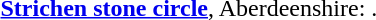<table border="0">
<tr>
<td></td>
<td><strong><a href='#'>Strichen stone circle</a></strong>, Aberdeenshire: .</td>
</tr>
</table>
